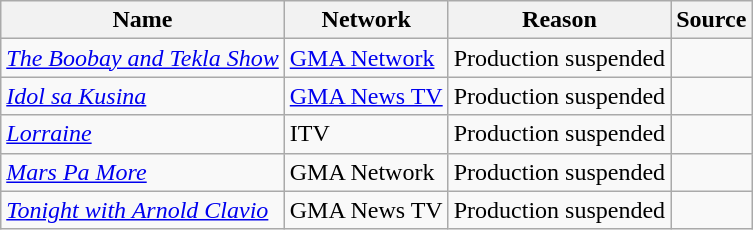<table class="wikitable sortable">
<tr>
<th>Name</th>
<th>Network</th>
<th>Reason</th>
<th>Source</th>
</tr>
<tr>
<td><em><a href='#'>The Boobay and Tekla Show</a></em></td>
<td><a href='#'>GMA Network</a></td>
<td>Production suspended</td>
<td></td>
</tr>
<tr>
<td><em><a href='#'>Idol sa Kusina</a></em></td>
<td><a href='#'>GMA News TV</a></td>
<td>Production suspended</td>
<td></td>
</tr>
<tr>
<td><em><a href='#'>Lorraine</a></em></td>
<td>ITV</td>
<td>Production suspended</td>
<td></td>
</tr>
<tr>
<td><em><a href='#'>Mars Pa More</a></em></td>
<td>GMA Network</td>
<td>Production suspended</td>
<td></td>
</tr>
<tr>
<td><em><a href='#'>Tonight with Arnold Clavio</a></em></td>
<td>GMA News TV</td>
<td>Production suspended</td>
<td></td>
</tr>
</table>
